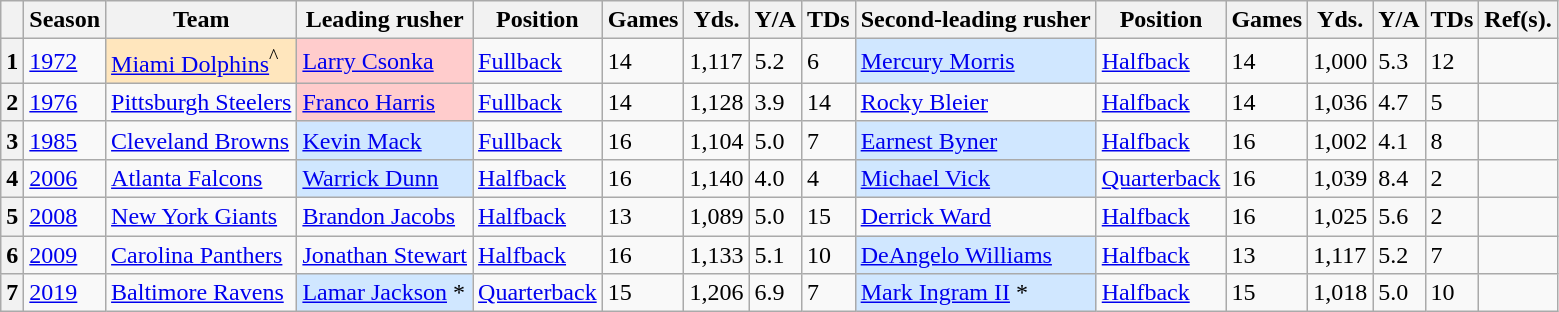<table class="plainrowheaders sortable wikitable">
<tr>
<th scope="col" data-sort-type="number" class="unsortable"></th>
<th scope="col">Season</th>
<th scope="col">Team</th>
<th scope="col">Leading rusher</th>
<th scope="col">Position</th>
<th scope="col">Games</th>
<th scope="col">Yds.</th>
<th scope="col">Y/A</th>
<th scope="col">TDs</th>
<th scope="col">Second-leading rusher</th>
<th scope="col">Position</th>
<th scope="col">Games</th>
<th scope="col">Yds.</th>
<th scope="col">Y/A</th>
<th scope="col">TDs</th>
<th scope="col" class="unsortable">Ref(s).</th>
</tr>
<tr>
<th scope=row style="text-align:center;">1</th>
<td><a href='#'>1972</a></td>
<td style="background-color: #FFE6BD"><a href='#'>Miami Dolphins</a><sup>^</sup></td>
<td style="background-color: #FFCCCC"><a href='#'>Larry Csonka</a></td>
<td><a href='#'>Fullback</a></td>
<td>14</td>
<td>1,117</td>
<td>5.2</td>
<td>6</td>
<td style="background-color: #D0E7FF"><a href='#'>Mercury Morris</a></td>
<td><a href='#'>Halfback</a></td>
<td>14</td>
<td>1,000</td>
<td>5.3</td>
<td>12</td>
<td></td>
</tr>
<tr>
<th scope=row style="text-align:center;">2</th>
<td><a href='#'>1976</a></td>
<td><a href='#'>Pittsburgh Steelers</a></td>
<td style="background-color: #FFCCCC"><a href='#'>Franco Harris</a></td>
<td><a href='#'>Fullback</a></td>
<td>14</td>
<td>1,128</td>
<td>3.9</td>
<td>14</td>
<td><a href='#'>Rocky Bleier</a></td>
<td><a href='#'>Halfback</a></td>
<td>14</td>
<td>1,036</td>
<td>4.7</td>
<td>5</td>
<td></td>
</tr>
<tr>
<th scope=row style="text-align:center;">3</th>
<td><a href='#'>1985</a></td>
<td><a href='#'>Cleveland Browns</a></td>
<td style="background-color: #D0E7FF"><a href='#'>Kevin Mack</a></td>
<td><a href='#'>Fullback</a></td>
<td>16</td>
<td>1,104</td>
<td>5.0</td>
<td>7</td>
<td style="background-color: #D0E7FF"><a href='#'>Earnest Byner</a></td>
<td><a href='#'>Halfback</a></td>
<td>16</td>
<td>1,002</td>
<td>4.1</td>
<td>8</td>
<td></td>
</tr>
<tr>
<th scope=row style="text-align:center;">4</th>
<td><a href='#'>2006</a></td>
<td><a href='#'>Atlanta Falcons</a></td>
<td style="background-color: #D0E7FF"><a href='#'>Warrick Dunn</a></td>
<td><a href='#'>Halfback</a></td>
<td>16</td>
<td>1,140</td>
<td>4.0</td>
<td>4</td>
<td style="background-color: #D0E7FF"><a href='#'>Michael Vick</a></td>
<td><a href='#'>Quarterback</a></td>
<td>16</td>
<td>1,039</td>
<td>8.4</td>
<td>2</td>
<td></td>
</tr>
<tr>
<th scope=row style="text-align:center;">5</th>
<td><a href='#'>2008</a></td>
<td><a href='#'>New York Giants</a></td>
<td><a href='#'>Brandon Jacobs</a></td>
<td><a href='#'>Halfback</a></td>
<td>13</td>
<td>1,089</td>
<td>5.0</td>
<td>15</td>
<td><a href='#'>Derrick Ward</a></td>
<td><a href='#'>Halfback</a></td>
<td>16</td>
<td>1,025</td>
<td>5.6</td>
<td>2</td>
<td></td>
</tr>
<tr>
<th scope=row style="text-align:center;">6</th>
<td><a href='#'>2009</a></td>
<td><a href='#'>Carolina Panthers</a></td>
<td><a href='#'>Jonathan Stewart</a></td>
<td><a href='#'>Halfback</a></td>
<td>16</td>
<td>1,133</td>
<td>5.1</td>
<td>10</td>
<td style="background-color: #D0E7FF"><a href='#'>DeAngelo Williams</a></td>
<td><a href='#'>Halfback</a></td>
<td>13</td>
<td>1,117</td>
<td>5.2</td>
<td>7</td>
<td></td>
</tr>
<tr>
<th>7</th>
<td><a href='#'>2019</a></td>
<td><a href='#'>Baltimore Ravens</a></td>
<td style="background-color: #D0E7FF"><a href='#'>Lamar Jackson</a> *</td>
<td><a href='#'>Quarterback</a></td>
<td>15</td>
<td>1,206</td>
<td>6.9</td>
<td>7</td>
<td style="background-color: #D0E7FF"><a href='#'>Mark Ingram II</a> *</td>
<td><a href='#'>Halfback</a></td>
<td>15</td>
<td>1,018</td>
<td>5.0</td>
<td>10</td>
<td></td>
</tr>
</table>
